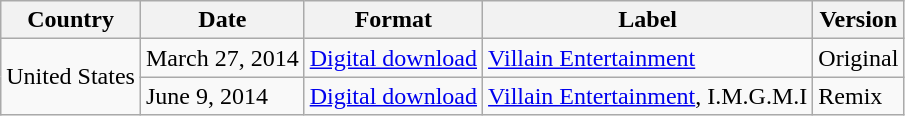<table class="wikitable">
<tr>
<th>Country</th>
<th>Date</th>
<th>Format</th>
<th>Label</th>
<th>Version</th>
</tr>
<tr>
<td rowspan="2">United States</td>
<td>March 27, 2014</td>
<td><a href='#'>Digital download</a></td>
<td rowspan="1"><a href='#'>Villain Entertainment</a></td>
<td rowspan="1">Original</td>
</tr>
<tr>
<td>June 9, 2014</td>
<td><a href='#'>Digital download</a></td>
<td rowspan="1"><a href='#'>Villain Entertainment</a>, I.M.G.M.I</td>
<td rowspan="1">Remix</td>
</tr>
</table>
